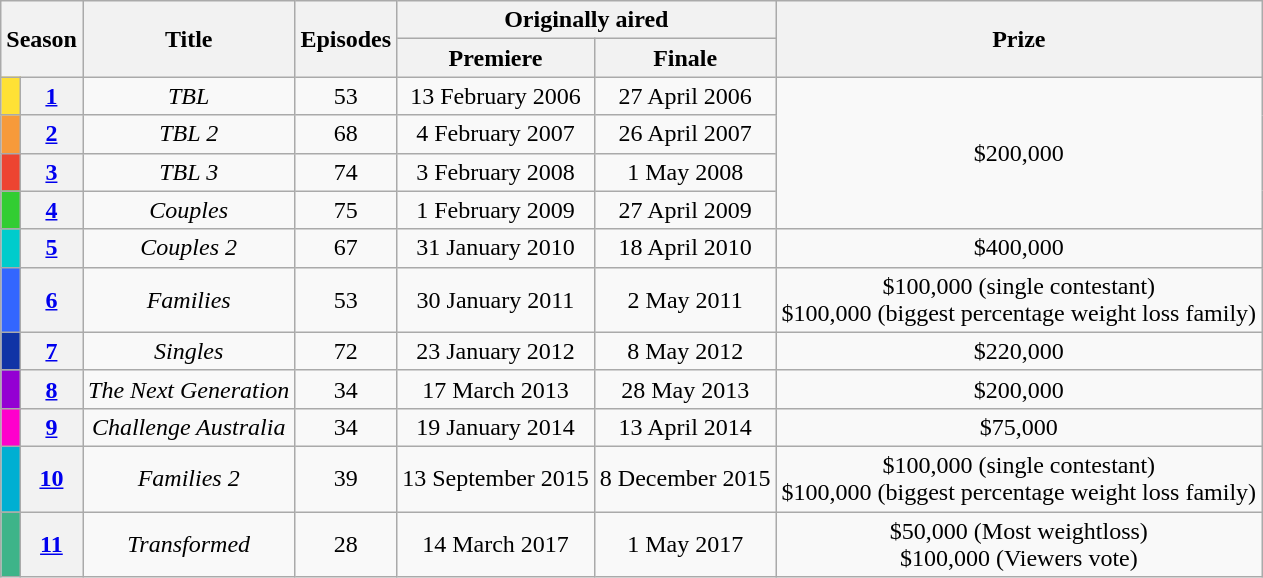<table class="wikitable" style="text-align:center">
<tr>
<th rowspan="2" colspan="2">Season</th>
<th rowspan="2">Title</th>
<th rowspan="2">Episodes</th>
<th colspan="2">Originally aired</th>
<th rowspan="2">Prize</th>
</tr>
<tr>
<th>Premiere</th>
<th>Finale</th>
</tr>
<tr>
<td bgcolor="#FFE135"></td>
<th><a href='#'>1</a></th>
<td><em>TBL</em></td>
<td>53</td>
<td>13 February 2006</td>
<td>27 April 2006</td>
<td rowspan="4">$200,000</td>
</tr>
<tr>
<td bgcolor="#F79A3A"></td>
<th><a href='#'>2</a></th>
<td><em>TBL 2</em></td>
<td>68</td>
<td>4 February 2007</td>
<td>26 April 2007</td>
</tr>
<tr>
<td bgcolor="#ED4431"></td>
<th><a href='#'>3</a></th>
<td><em>TBL 3</em></td>
<td>74</td>
<td>3 February 2008</td>
<td>1 May 2008</td>
</tr>
<tr>
<td bgcolor="#32CD32"></td>
<th><a href='#'>4</a></th>
<td><em>Couples</em></td>
<td>75</td>
<td>1 February 2009</td>
<td>27 April 2009</td>
</tr>
<tr>
<td bgcolor="00CCCC"></td>
<th><a href='#'>5</a></th>
<td><em>Couples 2</em></td>
<td>67</td>
<td>31 January 2010</td>
<td>18 April 2010</td>
<td>$400,000</td>
</tr>
<tr>
<td bgcolor="#3366FF"></td>
<th><a href='#'>6</a></th>
<td><em>Families</em></td>
<td>53</td>
<td>30 January 2011</td>
<td>2 May 2011</td>
<td>$100,000 (single contestant)<br>$100,000 (biggest percentage weight loss family)</td>
</tr>
<tr>
<td bgcolor="#1034A6"></td>
<th><a href='#'>7</a></th>
<td><em>Singles</em></td>
<td>72</td>
<td>23 January 2012</td>
<td>8 May 2012</td>
<td>$220,000</td>
</tr>
<tr>
<td bgcolor="9400D3"></td>
<th><a href='#'>8</a></th>
<td><em>The Next Generation</em></td>
<td>34</td>
<td>17 March 2013</td>
<td>28 May 2013</td>
<td>$200,000</td>
</tr>
<tr>
<td bgcolor="FF00CC"></td>
<th><a href='#'>9</a></th>
<td><em>Challenge Australia</em></td>
<td>34</td>
<td>19 January 2014</td>
<td>13 April 2014</td>
<td>$75,000</td>
</tr>
<tr>
<td bgcolor="00AFD2"></td>
<th><a href='#'>10</a></th>
<td><em>Families 2</em></td>
<td>39</td>
<td>13 September 2015</td>
<td>8 December 2015</td>
<td>$100,000 (single contestant)<br>$100,000 (biggest percentage weight loss family)</td>
</tr>
<tr>
<td bgcolor="3EB489"></td>
<th><a href='#'>11</a></th>
<td><em>Transformed</em></td>
<td>28</td>
<td>14 March 2017</td>
<td>1 May 2017</td>
<td>$50,000 (Most weightloss)<br>$100,000 (Viewers vote)</td>
</tr>
</table>
